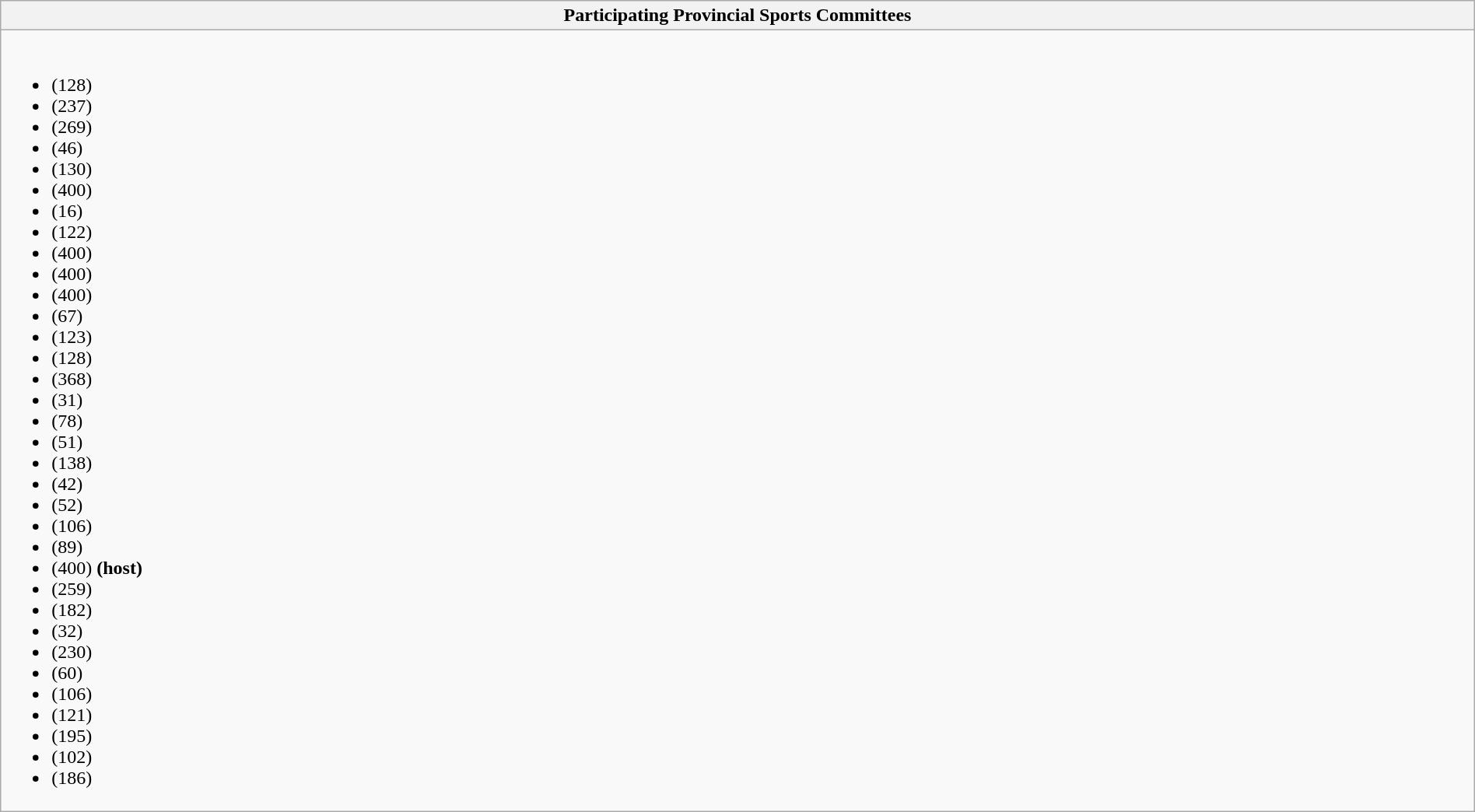<table class="wikitable collapsible" style="width:100%;">
<tr>
<th>Participating Provincial Sports Committees</th>
</tr>
<tr>
<td><br><ul><li> (128)</li><li> (237)</li><li> (269)</li><li> (46)</li><li> (130)</li><li> (400)</li><li> (16)</li><li> (122)</li><li> (400)</li><li> (400)</li><li> (400)</li><li> (67)</li><li> (123)</li><li> (128)</li><li> (368)</li><li> (31)</li><li> (78)</li><li> (51)</li><li> (138)</li><li> (42)</li><li> (52)</li><li> (106)</li><li> (89)</li><li> (400) <strong>(host)</strong></li><li> (259)</li><li> (182)</li><li> (32)</li><li> (230)</li><li> (60)</li><li> (106)</li><li> (121)</li><li> (195)</li><li> (102)</li><li> (186)</li></ul></td>
</tr>
</table>
